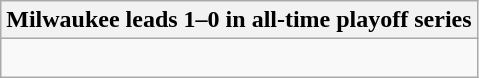<table class="wikitable collapsible collapsed">
<tr>
<th>Milwaukee leads 1–0 in all-time playoff series</th>
</tr>
<tr>
<td><br></td>
</tr>
</table>
